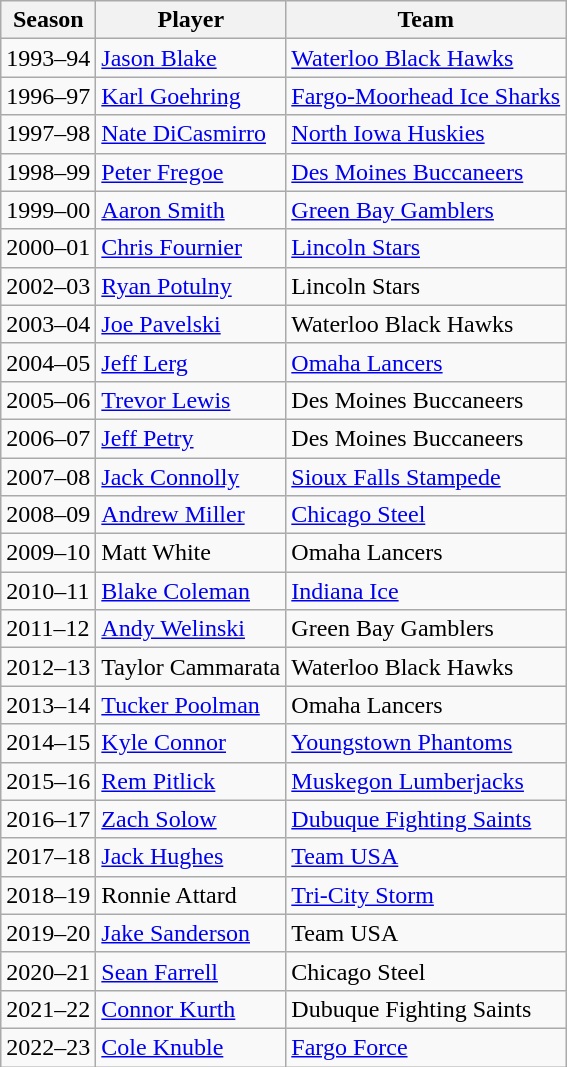<table class="wikitable sortable">
<tr>
<th>Season</th>
<th>Player</th>
<th>Team</th>
</tr>
<tr>
<td>1993–94</td>
<td><a href='#'>Jason Blake</a></td>
<td><a href='#'>Waterloo Black Hawks</a></td>
</tr>
<tr>
<td>1996–97</td>
<td><a href='#'>Karl Goehring</a></td>
<td><a href='#'>Fargo-Moorhead Ice Sharks</a></td>
</tr>
<tr>
<td>1997–98</td>
<td><a href='#'>Nate DiCasmirro</a></td>
<td><a href='#'>North Iowa Huskies</a></td>
</tr>
<tr>
<td>1998–99</td>
<td><a href='#'>Peter Fregoe</a></td>
<td><a href='#'>Des Moines Buccaneers</a></td>
</tr>
<tr>
<td>1999–00</td>
<td><a href='#'>Aaron Smith</a></td>
<td><a href='#'>Green Bay Gamblers</a></td>
</tr>
<tr>
<td>2000–01</td>
<td><a href='#'>Chris Fournier</a></td>
<td><a href='#'>Lincoln Stars</a></td>
</tr>
<tr>
<td>2002–03</td>
<td><a href='#'>Ryan Potulny</a></td>
<td>Lincoln Stars</td>
</tr>
<tr>
<td>2003–04</td>
<td><a href='#'>Joe Pavelski</a></td>
<td>Waterloo Black Hawks</td>
</tr>
<tr>
<td>2004–05</td>
<td><a href='#'>Jeff Lerg</a></td>
<td><a href='#'>Omaha Lancers</a></td>
</tr>
<tr>
<td>2005–06</td>
<td><a href='#'>Trevor Lewis</a></td>
<td>Des Moines Buccaneers</td>
</tr>
<tr>
<td>2006–07</td>
<td><a href='#'>Jeff Petry</a></td>
<td>Des Moines Buccaneers</td>
</tr>
<tr>
<td>2007–08</td>
<td><a href='#'>Jack Connolly</a></td>
<td><a href='#'>Sioux Falls Stampede</a></td>
</tr>
<tr>
<td>2008–09</td>
<td><a href='#'>Andrew Miller</a></td>
<td><a href='#'>Chicago Steel</a></td>
</tr>
<tr>
<td>2009–10</td>
<td>Matt White</td>
<td>Omaha Lancers</td>
</tr>
<tr>
<td>2010–11</td>
<td><a href='#'>Blake Coleman</a></td>
<td><a href='#'>Indiana Ice</a></td>
</tr>
<tr>
<td>2011–12</td>
<td><a href='#'>Andy Welinski</a></td>
<td>Green Bay Gamblers</td>
</tr>
<tr>
<td>2012–13</td>
<td>Taylor Cammarata</td>
<td>Waterloo Black Hawks</td>
</tr>
<tr>
<td>2013–14</td>
<td><a href='#'>Tucker Poolman</a></td>
<td>Omaha Lancers</td>
</tr>
<tr>
<td>2014–15</td>
<td><a href='#'>Kyle Connor</a></td>
<td><a href='#'>Youngstown Phantoms</a></td>
</tr>
<tr>
<td>2015–16</td>
<td><a href='#'>Rem Pitlick</a></td>
<td><a href='#'>Muskegon Lumberjacks</a></td>
</tr>
<tr>
<td>2016–17</td>
<td><a href='#'>Zach Solow</a></td>
<td><a href='#'>Dubuque Fighting Saints</a></td>
</tr>
<tr>
<td>2017–18</td>
<td><a href='#'>Jack Hughes</a></td>
<td><a href='#'>Team USA</a></td>
</tr>
<tr>
<td>2018–19</td>
<td>Ronnie Attard</td>
<td><a href='#'>Tri-City Storm</a></td>
</tr>
<tr>
<td>2019–20</td>
<td><a href='#'>Jake Sanderson</a></td>
<td>Team USA</td>
</tr>
<tr>
<td>2020–21</td>
<td><a href='#'>Sean Farrell</a></td>
<td>Chicago Steel</td>
</tr>
<tr>
<td>2021–22</td>
<td><a href='#'>Connor Kurth</a></td>
<td>Dubuque Fighting Saints</td>
</tr>
<tr>
<td>2022–23</td>
<td><a href='#'>Cole Knuble</a></td>
<td><a href='#'>Fargo Force</a></td>
</tr>
</table>
